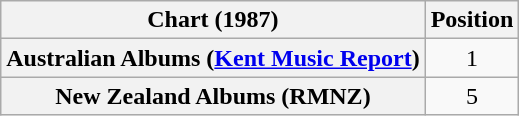<table class="wikitable sortable plainrowheaders" style="text-align:center">
<tr>
<th scope="col">Chart (1987)</th>
<th scope="col">Position</th>
</tr>
<tr>
<th scope="row">Australian Albums (<a href='#'>Kent Music Report</a>)</th>
<td>1</td>
</tr>
<tr>
<th scope="row">New Zealand Albums (RMNZ)</th>
<td>5</td>
</tr>
</table>
